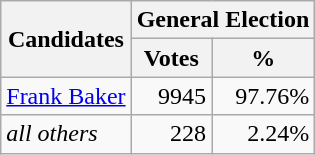<table class=wikitable>
<tr>
<th colspan=1 rowspan=2><strong>Candidates</strong></th>
<th colspan=2><strong>General Election</strong></th>
</tr>
<tr>
<th>Votes</th>
<th>%</th>
</tr>
<tr>
<td><a href='#'>Frank Baker</a></td>
<td align="right">9945</td>
<td align="right">97.76%</td>
</tr>
<tr>
<td><em>all others</em></td>
<td align="right">228</td>
<td align="right">2.24%</td>
</tr>
</table>
